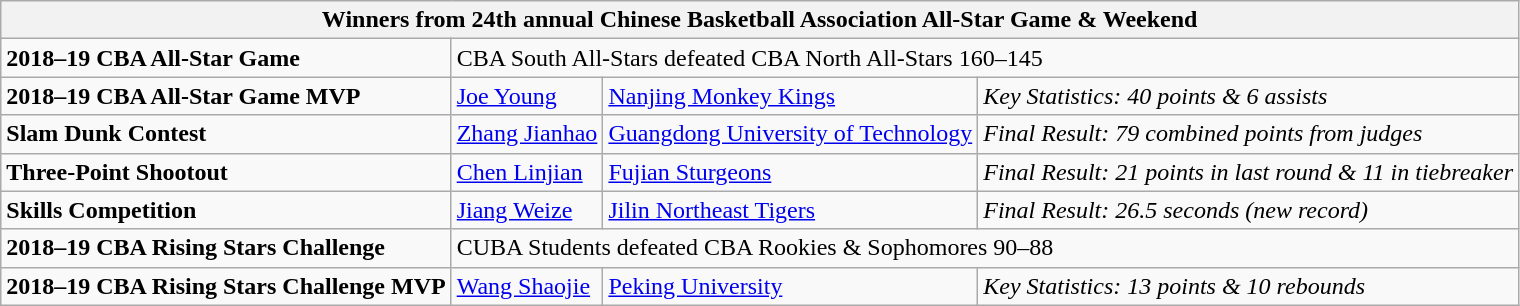<table class="wikitable sortable" style="text-align:left">
<tr>
<th colspan="4">Winners from 24th annual Chinese Basketball Association All-Star Game & Weekend</th>
</tr>
<tr>
<td><strong>2018–19 CBA All-Star Game</strong></td>
<td colspan="3">CBA South All-Stars defeated CBA North All-Stars 160–145</td>
</tr>
<tr>
<td><strong>2018–19 CBA All-Star Game MVP</strong></td>
<td> <a href='#'>Joe Young</a></td>
<td><a href='#'>Nanjing Monkey Kings</a></td>
<td><em>Key Statistics: 40 points & 6 assists</em></td>
</tr>
<tr>
<td><strong>Slam Dunk Contest</strong></td>
<td> <a href='#'>Zhang Jianhao</a></td>
<td><a href='#'>Guangdong University of Technology</a></td>
<td><em>Final Result: 79 combined points from judges</em></td>
</tr>
<tr>
<td><strong>Three-Point Shootout</strong></td>
<td> <a href='#'>Chen Linjian</a></td>
<td><a href='#'>Fujian Sturgeons</a></td>
<td><em>Final Result: 21 points in last round  & 11 in tiebreaker</em></td>
</tr>
<tr>
<td><strong>Skills Competition</strong></td>
<td> <a href='#'>Jiang Weize</a></td>
<td><a href='#'>Jilin Northeast Tigers</a></td>
<td><em>Final Result: 26.5 seconds (new record)</em></td>
</tr>
<tr>
<td><strong>2018–19 CBA Rising Stars Challenge</strong></td>
<td colspan="3">CUBA Students defeated CBA Rookies & Sophomores 90–88</td>
</tr>
<tr>
<td><strong>2018–19 CBA Rising Stars Challenge MVP</strong></td>
<td> <a href='#'>Wang Shaojie</a></td>
<td><a href='#'>Peking University</a></td>
<td><em>Key Statistics: 13 points & 10 rebounds</em></td>
</tr>
</table>
